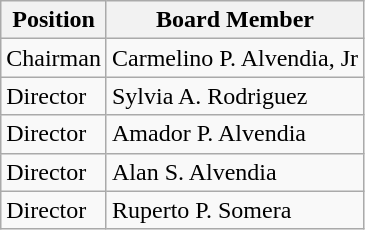<table class="wikitable">
<tr>
<th>Position</th>
<th>Board Member</th>
</tr>
<tr>
<td>Chairman</td>
<td>Carmelino P. Alvendia, Jr</td>
</tr>
<tr>
<td>Director</td>
<td>Sylvia A. Rodriguez</td>
</tr>
<tr>
<td>Director</td>
<td>Amador P. Alvendia</td>
</tr>
<tr>
<td>Director</td>
<td>Alan S. Alvendia</td>
</tr>
<tr>
<td>Director</td>
<td>Ruperto P. Somera</td>
</tr>
</table>
